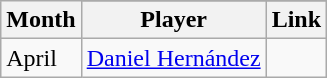<table class="wikitable">
<tr>
<th rowspan="2">Month</th>
</tr>
<tr>
<th>Player</th>
<th>Link</th>
</tr>
<tr>
<td>April</td>
<td> <a href='#'>Daniel Hernández</a></td>
<td> </td>
</tr>
</table>
